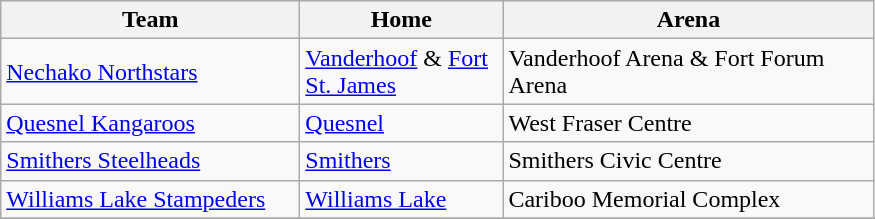<table class="wikitable">
<tr>
<th style=width:12em>Team</th>
<th style=width:8em>Home</th>
<th style=width:15em>Arena</th>
</tr>
<tr>
<td><a href='#'>Nechako Northstars</a></td>
<td><a href='#'>Vanderhoof</a> & <a href='#'>Fort St. James</a></td>
<td>Vanderhoof Arena & Fort Forum Arena</td>
</tr>
<tr>
<td><a href='#'>Quesnel Kangaroos</a></td>
<td><a href='#'>Quesnel</a></td>
<td>West Fraser Centre</td>
</tr>
<tr>
<td><a href='#'>Smithers Steelheads</a></td>
<td><a href='#'>Smithers</a></td>
<td>Smithers Civic Centre</td>
</tr>
<tr>
<td><a href='#'>Williams Lake Stampeders</a></td>
<td><a href='#'>Williams Lake</a></td>
<td>Cariboo Memorial Complex</td>
</tr>
<tr>
</tr>
</table>
